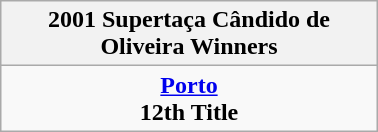<table class="wikitable" style="text-align: center; margin: 0 auto; width: 20%">
<tr>
<th>2001 Supertaça Cândido de Oliveira Winners</th>
</tr>
<tr>
<td><strong><a href='#'>Porto</a></strong><br><strong>12th Title</strong></td>
</tr>
</table>
